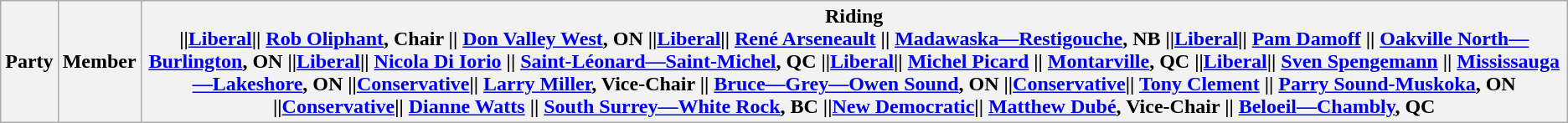<table class="wikitable">
<tr>
<th colspan="2">Party</th>
<th>Member</th>
<th>Riding<br>||<a href='#'>Liberal</a>|| <a href='#'>Rob Oliphant</a>, Chair || <a href='#'>Don Valley West</a>, ON
||<a href='#'>Liberal</a>|| <a href='#'>René Arseneault</a> || <a href='#'>Madawaska—Restigouche</a>, NB
||<a href='#'>Liberal</a>|| <a href='#'>Pam Damoff</a> || <a href='#'>Oakville North—Burlington</a>, ON
||<a href='#'>Liberal</a>|| <a href='#'>Nicola Di Iorio</a> || <a href='#'>Saint-Léonard—Saint-Michel</a>, QC
||<a href='#'>Liberal</a>|| <a href='#'>Michel Picard</a> || <a href='#'>Montarville</a>, QC
||<a href='#'>Liberal</a>|| <a href='#'>Sven Spengemann</a> || <a href='#'>Mississauga—Lakeshore</a>, ON
||<a href='#'>Conservative</a>|| <a href='#'>Larry Miller</a>, Vice-Chair || <a href='#'>Bruce—Grey—Owen Sound</a>, ON
||<a href='#'>Conservative</a>|| <a href='#'>Tony Clement</a> || <a href='#'>Parry Sound-Muskoka</a>, ON
||<a href='#'>Conservative</a>|| <a href='#'>Dianne Watts</a> || <a href='#'>South Surrey—White Rock</a>, BC
||<a href='#'>New Democratic</a>|| <a href='#'>Matthew Dubé</a>, Vice-Chair || <a href='#'>Beloeil—Chambly</a>, QC</th>
</tr>
</table>
